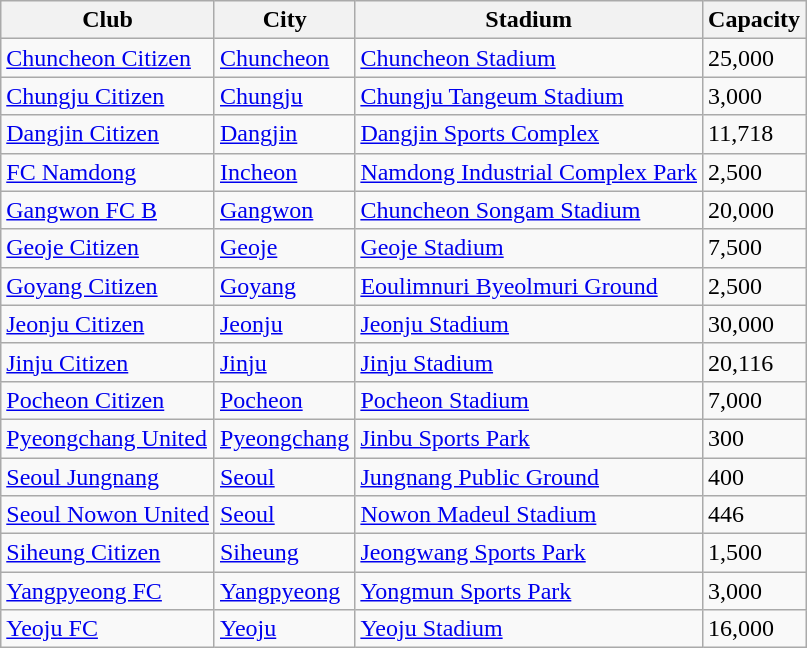<table class="wikitable sortable" style="text-align: left;">
<tr>
<th>Club</th>
<th>City</th>
<th>Stadium</th>
<th>Capacity</th>
</tr>
<tr>
<td><a href='#'>Chuncheon Citizen</a></td>
<td><a href='#'>Chuncheon</a></td>
<td><a href='#'>Chuncheon Stadium</a></td>
<td>25,000</td>
</tr>
<tr>
<td><a href='#'>Chungju Citizen</a></td>
<td><a href='#'>Chungju</a></td>
<td><a href='#'>Chungju Tangeum Stadium</a></td>
<td>3,000</td>
</tr>
<tr>
<td><a href='#'>Dangjin Citizen</a></td>
<td><a href='#'>Dangjin</a></td>
<td><a href='#'>Dangjin Sports Complex</a></td>
<td>11,718</td>
</tr>
<tr>
<td><a href='#'>FC Namdong</a></td>
<td><a href='#'>Incheon</a></td>
<td><a href='#'>Namdong Industrial Complex Park</a></td>
<td>2,500</td>
</tr>
<tr>
<td><a href='#'>Gangwon FC B</a></td>
<td><a href='#'>Gangwon</a></td>
<td><a href='#'>Chuncheon Songam Stadium</a></td>
<td>20,000</td>
</tr>
<tr>
<td><a href='#'>Geoje Citizen</a></td>
<td><a href='#'>Geoje</a></td>
<td><a href='#'>Geoje Stadium</a></td>
<td>7,500</td>
</tr>
<tr>
<td><a href='#'>Goyang Citizen</a></td>
<td><a href='#'>Goyang</a></td>
<td><a href='#'>Eoulimnuri Byeolmuri Ground</a></td>
<td>2,500</td>
</tr>
<tr>
<td><a href='#'>Jeonju Citizen</a></td>
<td><a href='#'>Jeonju</a></td>
<td><a href='#'>Jeonju Stadium</a></td>
<td>30,000</td>
</tr>
<tr>
<td><a href='#'>Jinju Citizen</a></td>
<td><a href='#'>Jinju</a></td>
<td><a href='#'>Jinju Stadium</a></td>
<td>20,116</td>
</tr>
<tr>
<td><a href='#'>Pocheon Citizen</a></td>
<td><a href='#'>Pocheon</a></td>
<td><a href='#'>Pocheon Stadium</a></td>
<td>7,000</td>
</tr>
<tr>
<td><a href='#'>Pyeongchang United</a></td>
<td><a href='#'>Pyeongchang</a></td>
<td><a href='#'>Jinbu Sports Park</a></td>
<td>300</td>
</tr>
<tr>
<td><a href='#'>Seoul Jungnang</a></td>
<td><a href='#'>Seoul</a></td>
<td><a href='#'>Jungnang Public Ground</a></td>
<td>400</td>
</tr>
<tr>
<td><a href='#'>Seoul Nowon United</a></td>
<td><a href='#'>Seoul</a></td>
<td><a href='#'>Nowon Madeul Stadium</a></td>
<td>446</td>
</tr>
<tr>
<td><a href='#'>Siheung Citizen</a></td>
<td><a href='#'>Siheung</a></td>
<td><a href='#'>Jeongwang Sports Park</a></td>
<td>1,500</td>
</tr>
<tr>
<td><a href='#'>Yangpyeong FC</a></td>
<td><a href='#'>Yangpyeong</a></td>
<td><a href='#'>Yongmun Sports Park</a></td>
<td>3,000</td>
</tr>
<tr>
<td><a href='#'>Yeoju FC</a></td>
<td><a href='#'>Yeoju</a></td>
<td><a href='#'>Yeoju Stadium</a></td>
<td>16,000</td>
</tr>
</table>
